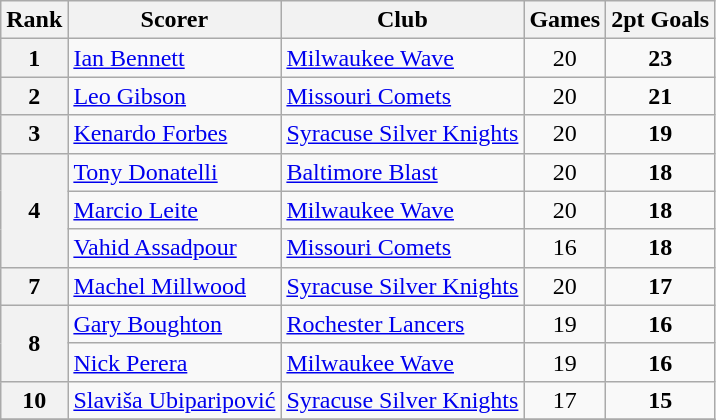<table class="wikitable">
<tr>
<th>Rank</th>
<th>Scorer</th>
<th>Club</th>
<th>Games</th>
<th>2pt Goals</th>
</tr>
<tr>
<th>1</th>
<td> <a href='#'>Ian Bennett</a></td>
<td><a href='#'>Milwaukee Wave</a></td>
<td style="text-align:center;">20</td>
<td style="text-align:center;"><strong>23</strong></td>
</tr>
<tr>
<th>2</th>
<td> <a href='#'>Leo Gibson</a></td>
<td><a href='#'>Missouri Comets</a></td>
<td style="text-align:center;">20</td>
<td style="text-align:center;"><strong>21</strong></td>
</tr>
<tr>
<th>3</th>
<td> <a href='#'>Kenardo Forbes</a></td>
<td><a href='#'>Syracuse Silver Knights</a></td>
<td style="text-align:center;">20</td>
<td style="text-align:center;"><strong>19</strong></td>
</tr>
<tr>
<th rowspan="3">4</th>
<td> <a href='#'>Tony Donatelli</a></td>
<td><a href='#'>Baltimore Blast</a></td>
<td style="text-align:center;">20</td>
<td style="text-align:center;"><strong>18</strong></td>
</tr>
<tr>
<td> <a href='#'>Marcio Leite</a></td>
<td><a href='#'>Milwaukee Wave</a></td>
<td style="text-align:center;">20</td>
<td style="text-align:center;"><strong>18</strong></td>
</tr>
<tr>
<td> <a href='#'>Vahid Assadpour</a></td>
<td><a href='#'>Missouri Comets</a></td>
<td style="text-align:center;">16</td>
<td style="text-align:center;"><strong>18</strong></td>
</tr>
<tr>
<th>7</th>
<td> <a href='#'>Machel Millwood</a></td>
<td><a href='#'>Syracuse Silver Knights</a></td>
<td style="text-align:center;">20</td>
<td style="text-align:center;"><strong>17</strong></td>
</tr>
<tr>
<th rowspan="2">8</th>
<td> <a href='#'>Gary Boughton</a></td>
<td><a href='#'>Rochester Lancers</a></td>
<td style="text-align:center;">19</td>
<td style="text-align:center;"><strong>16</strong></td>
</tr>
<tr>
<td> <a href='#'>Nick Perera</a></td>
<td><a href='#'>Milwaukee Wave</a></td>
<td style="text-align:center;">19</td>
<td style="text-align:center;"><strong>16</strong></td>
</tr>
<tr>
<th>10</th>
<td> <a href='#'>Slaviša Ubiparipović</a></td>
<td><a href='#'>Syracuse Silver Knights</a></td>
<td style="text-align:center;">17</td>
<td style="text-align:center;"><strong>15</strong></td>
</tr>
<tr>
</tr>
</table>
